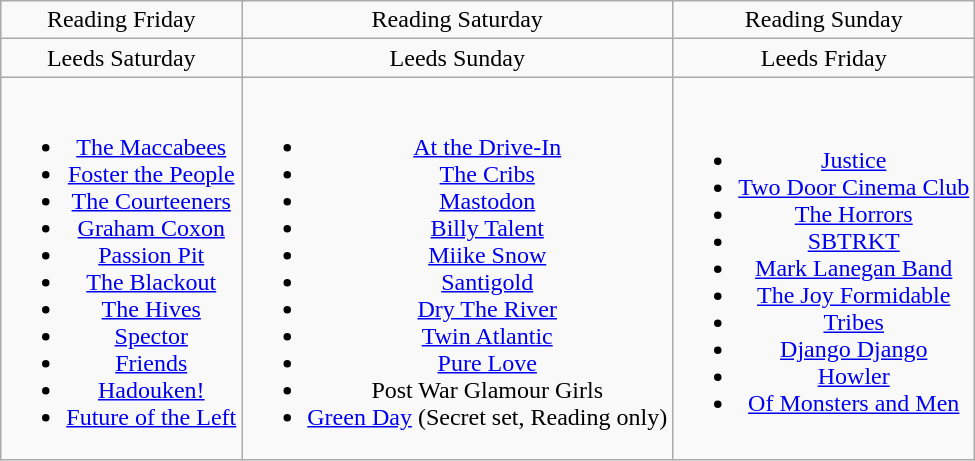<table class="wikitable plainrowheaders" style="text-align:center;">
<tr>
<td>Reading Friday</td>
<td>Reading Saturday</td>
<td>Reading Sunday</td>
</tr>
<tr>
<td>Leeds Saturday</td>
<td>Leeds Sunday</td>
<td>Leeds Friday</td>
</tr>
<tr>
<td><br><ul><li><a href='#'>The Maccabees</a></li><li><a href='#'>Foster the People</a></li><li><a href='#'>The Courteeners</a></li><li><a href='#'>Graham Coxon</a></li><li><a href='#'>Passion Pit</a></li><li><a href='#'>The Blackout</a></li><li><a href='#'>The Hives</a></li><li><a href='#'>Spector</a></li><li><a href='#'>Friends</a></li><li><a href='#'>Hadouken!</a></li><li><a href='#'>Future of the Left</a></li></ul></td>
<td><br><ul><li><a href='#'>At the Drive-In</a></li><li><a href='#'>The Cribs</a></li><li><a href='#'>Mastodon</a></li><li><a href='#'>Billy Talent</a></li><li><a href='#'>Miike Snow</a></li><li><a href='#'>Santigold</a></li><li><a href='#'>Dry The River</a></li><li><a href='#'>Twin Atlantic</a></li><li><a href='#'>Pure Love</a></li><li>Post War Glamour Girls</li><li><a href='#'>Green Day</a> (Secret set, Reading only)</li></ul></td>
<td><br><ul><li><a href='#'>Justice</a></li><li><a href='#'>Two Door Cinema Club</a></li><li><a href='#'>The Horrors</a></li><li><a href='#'>SBTRKT</a></li><li><a href='#'>Mark Lanegan Band</a></li><li><a href='#'>The Joy Formidable</a></li><li><a href='#'>Tribes</a></li><li><a href='#'>Django Django</a></li><li><a href='#'>Howler</a></li><li><a href='#'>Of Monsters and Men</a></li></ul></td>
</tr>
</table>
